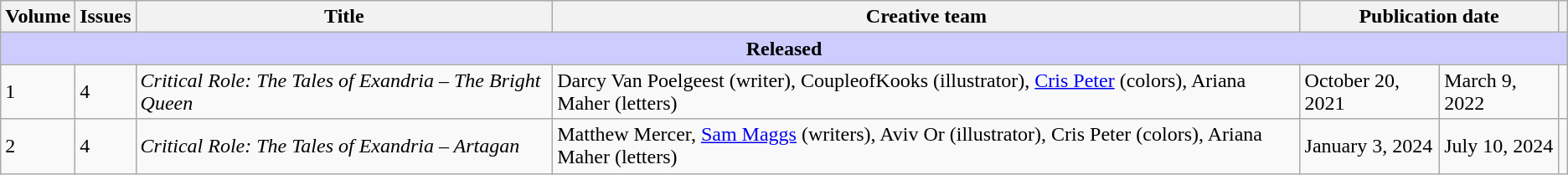<table class="wikitable">
<tr>
<th>Volume</th>
<th>Issues</th>
<th>Title</th>
<th>Creative team</th>
<th colspan="2">Publication date</th>
<th></th>
</tr>
<tr>
<th colspan="7" style="background-color:#ccccff;">Released</th>
</tr>
<tr>
<td>1</td>
<td>4</td>
<td><em>Critical Role: The Tales of Exandria – The Bright Queen</em></td>
<td>Darcy Van Poelgeest (writer), CoupleofKooks (illustrator), <a href='#'>Cris Peter</a> (colors), Ariana Maher (letters)</td>
<td>October 20, 2021</td>
<td>March 9, 2022</td>
<td></td>
</tr>
<tr>
<td>2</td>
<td>4</td>
<td><em>Critical Role: The Tales of Exandria – Artagan</em></td>
<td>Matthew Mercer, <a href='#'>Sam Maggs</a> (writers), Aviv Or (illustrator), Cris Peter (colors), Ariana Maher (letters)</td>
<td>January 3, 2024</td>
<td>July 10, 2024</td>
<td></td>
</tr>
</table>
